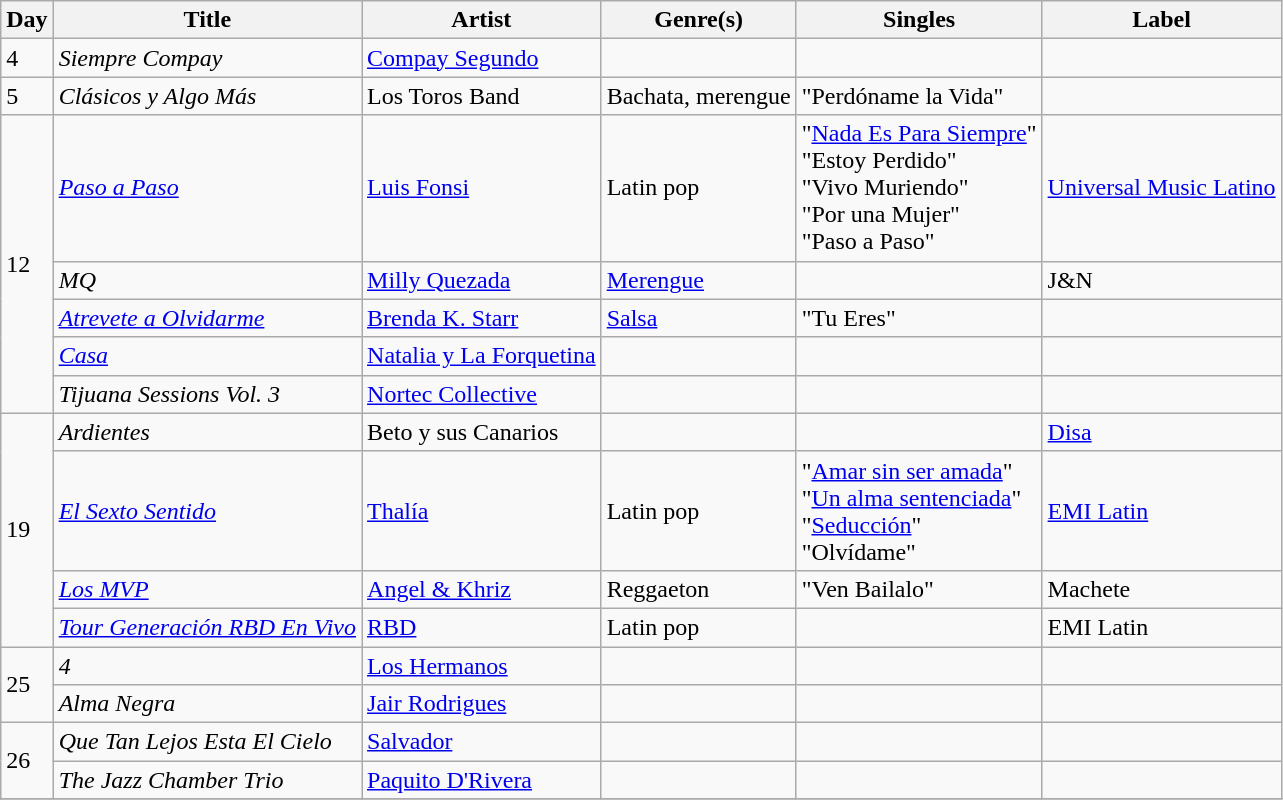<table class="wikitable sortable" style="text-align: left;">
<tr>
<th>Day</th>
<th>Title</th>
<th>Artist</th>
<th>Genre(s)</th>
<th>Singles</th>
<th>Label</th>
</tr>
<tr>
<td>4</td>
<td><em>Siempre Compay</em></td>
<td><a href='#'>Compay Segundo</a></td>
<td></td>
<td></td>
<td></td>
</tr>
<tr>
<td>5</td>
<td><em>Clásicos y Algo Más</em></td>
<td>Los Toros Band</td>
<td>Bachata, merengue</td>
<td>"Perdóname la Vida"</td>
<td></td>
</tr>
<tr>
<td rowspan="5">12</td>
<td><em><a href='#'>Paso a Paso</a></em></td>
<td><a href='#'>Luis Fonsi</a></td>
<td>Latin pop</td>
<td>"<a href='#'>Nada Es Para Siempre</a>"<br>"Estoy Perdido"<br>"Vivo Muriendo"<br>"Por una Mujer"<br>"Paso a Paso"</td>
<td><a href='#'>Universal Music Latino</a></td>
</tr>
<tr>
<td><em>MQ</em></td>
<td><a href='#'>Milly Quezada</a></td>
<td><a href='#'>Merengue</a></td>
<td></td>
<td>J&N</td>
</tr>
<tr>
<td><em><a href='#'>Atrevete a Olvidarme</a></em></td>
<td><a href='#'>Brenda K. Starr</a></td>
<td><a href='#'>Salsa</a></td>
<td>"Tu Eres"</td>
<td></td>
</tr>
<tr>
<td><em><a href='#'>Casa</a></em></td>
<td><a href='#'>Natalia y La Forquetina</a></td>
<td></td>
<td></td>
<td></td>
</tr>
<tr>
<td><em>Tijuana Sessions Vol. 3</em></td>
<td><a href='#'>Nortec Collective</a></td>
<td></td>
<td></td>
<td></td>
</tr>
<tr>
<td rowspan="4">19</td>
<td><em>Ardientes</em></td>
<td>Beto y sus Canarios</td>
<td></td>
<td></td>
<td><a href='#'>Disa</a></td>
</tr>
<tr>
<td><em><a href='#'>El Sexto Sentido</a></em></td>
<td><a href='#'>Thalía</a></td>
<td>Latin pop</td>
<td>"<a href='#'>Amar sin ser amada</a>"<br>"<a href='#'>Un alma sentenciada</a>"<br>"<a href='#'>Seducción</a>"<br>"Olvídame"</td>
<td><a href='#'>EMI Latin</a></td>
</tr>
<tr>
<td><em><a href='#'>Los MVP</a></em></td>
<td><a href='#'>Angel & Khriz</a></td>
<td>Reggaeton</td>
<td>"Ven Bailalo"</td>
<td>Machete</td>
</tr>
<tr>
<td><em><a href='#'>Tour Generación RBD En Vivo</a></em></td>
<td><a href='#'>RBD</a></td>
<td>Latin pop</td>
<td></td>
<td>EMI Latin</td>
</tr>
<tr>
<td rowspan="2">25</td>
<td><em>4</em></td>
<td><a href='#'>Los Hermanos</a></td>
<td></td>
<td></td>
<td></td>
</tr>
<tr>
<td><em>Alma Negra</em></td>
<td><a href='#'>Jair Rodrigues</a></td>
<td></td>
<td></td>
<td></td>
</tr>
<tr>
<td rowspan="2">26</td>
<td><em>Que Tan Lejos Esta El Cielo</em></td>
<td><a href='#'>Salvador</a></td>
<td></td>
<td></td>
<td></td>
</tr>
<tr>
<td><em>The Jazz Chamber Trio</em></td>
<td><a href='#'>Paquito D'Rivera</a></td>
<td></td>
<td></td>
<td></td>
</tr>
<tr>
</tr>
</table>
